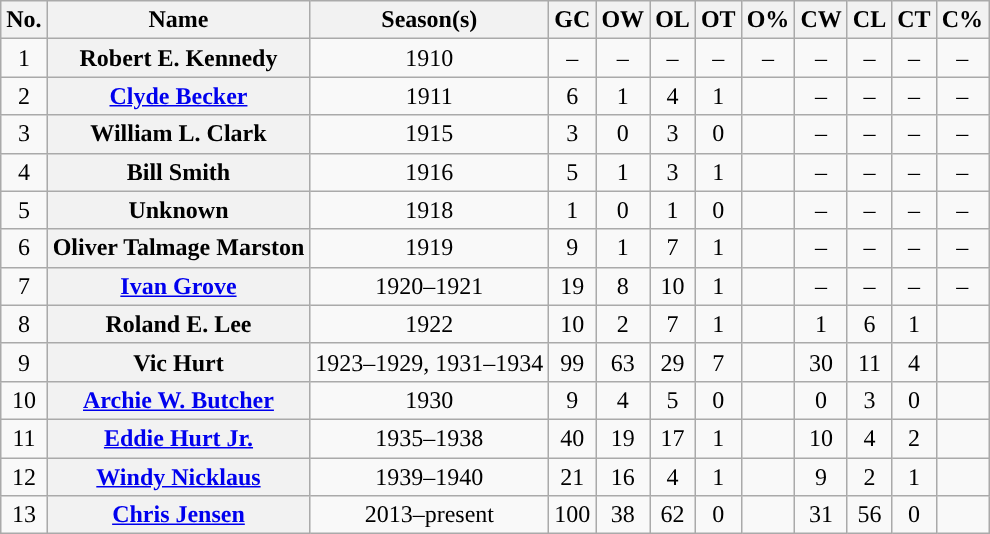<table class="wikitable sortable plainrowheaders" style="text-align:center">
<tr>
<th width=px>No.</th>
<th width=px>Name</th>
<th width=px>Season(s)</th>
<th width=px>GC</th>
<th width=px>OW</th>
<th width=px>OL</th>
<th width=px>OT</th>
<th width=px>O%</th>
<th width=px>CW</th>
<th width=px>CL</th>
<th width=px>CT</th>
<th width=px>C%</th>
</tr>
<tr>
<td>1</td>
<th scope="row">Robert E. Kennedy</th>
<td>1910</td>
<td>–</td>
<td>–</td>
<td>–</td>
<td>–</td>
<td>–</td>
<td>–</td>
<td>–</td>
<td>–</td>
<td>–</td>
</tr>
<tr>
<td>2</td>
<th scope="row"><a href='#'>Clyde Becker</a></th>
<td>1911</td>
<td>6</td>
<td>1</td>
<td>4</td>
<td>1</td>
<td></td>
<td>–</td>
<td>–</td>
<td>–</td>
<td>–</td>
</tr>
<tr>
<td>3</td>
<th scope="row">William L. Clark</th>
<td>1915</td>
<td>3</td>
<td>0</td>
<td>3</td>
<td>0</td>
<td></td>
<td>–</td>
<td>–</td>
<td>–</td>
<td>–</td>
</tr>
<tr>
<td>4</td>
<th scope="row">Bill Smith</th>
<td>1916</td>
<td>5</td>
<td>1</td>
<td>3</td>
<td>1</td>
<td></td>
<td>–</td>
<td>–</td>
<td>–</td>
<td>–</td>
</tr>
<tr>
<td>5</td>
<th scope="row">Unknown</th>
<td>1918</td>
<td>1</td>
<td>0</td>
<td>1</td>
<td>0</td>
<td></td>
<td>–</td>
<td>–</td>
<td>–</td>
<td>–</td>
</tr>
<tr>
<td>6</td>
<th scope="row">Oliver Talmage Marston</th>
<td>1919</td>
<td>9</td>
<td>1</td>
<td>7</td>
<td>1</td>
<td></td>
<td>–</td>
<td>–</td>
<td>–</td>
<td>–</td>
</tr>
<tr>
<td>7</td>
<th scope="row"><a href='#'>Ivan Grove</a></th>
<td>1920–1921</td>
<td>19</td>
<td>8</td>
<td>10</td>
<td>1</td>
<td></td>
<td>–</td>
<td>–</td>
<td>–</td>
<td>–</td>
</tr>
<tr>
<td>8</td>
<th scope="row">Roland E. Lee</th>
<td>1922</td>
<td>10</td>
<td>2</td>
<td>7</td>
<td>1</td>
<td></td>
<td>1</td>
<td>6</td>
<td>1</td>
<td></td>
</tr>
<tr>
<td>9</td>
<th scope="row">Vic Hurt</th>
<td>1923–1929, 1931–1934</td>
<td>99</td>
<td>63</td>
<td>29</td>
<td>7</td>
<td></td>
<td>30</td>
<td>11</td>
<td>4</td>
<td></td>
</tr>
<tr>
<td>10</td>
<th scope="row"><a href='#'>Archie W. Butcher</a></th>
<td>1930</td>
<td>9</td>
<td>4</td>
<td>5</td>
<td>0</td>
<td></td>
<td>0</td>
<td>3</td>
<td>0</td>
<td></td>
</tr>
<tr>
<td>11</td>
<th scope="row"><a href='#'>Eddie Hurt Jr.</a></th>
<td>1935–1938</td>
<td>40</td>
<td>19</td>
<td>17</td>
<td>1</td>
<td></td>
<td>10</td>
<td>4</td>
<td>2</td>
<td></td>
</tr>
<tr>
<td>12</td>
<th scope="row"><a href='#'>Windy Nicklaus</a></th>
<td>1939–1940</td>
<td>21</td>
<td>16</td>
<td>4</td>
<td>1</td>
<td></td>
<td>9</td>
<td>2</td>
<td>1</td>
<td></td>
</tr>
<tr>
<td>13</td>
<th scope="row"><a href='#'>Chris Jensen</a></th>
<td>2013–present</td>
<td>100</td>
<td>38</td>
<td>62</td>
<td>0</td>
<td></td>
<td>31</td>
<td>56</td>
<td>0</td>
<td></td>
</tr>
</table>
